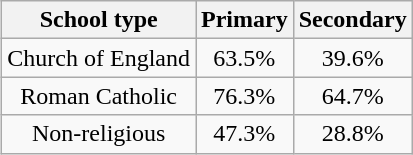<table class="wikitable"  style="text-align:center" align="right" border="1">
<tr>
<th>School type</th>
<th>Primary</th>
<th>Secondary</th>
</tr>
<tr>
<td>Church of England</td>
<td>63.5%</td>
<td>39.6%</td>
</tr>
<tr>
<td>Roman Catholic</td>
<td>76.3%</td>
<td>64.7%</td>
</tr>
<tr>
<td>Non-religious</td>
<td>47.3%</td>
<td>28.8%</td>
</tr>
</table>
